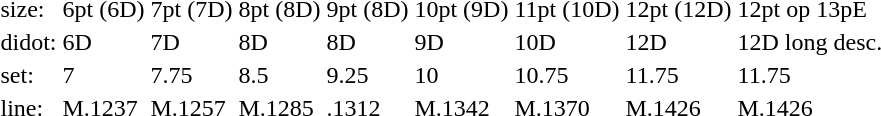<table style="margin-left:40px;">
<tr>
<td>size:</td>
<td>6pt (6D)</td>
<td>7pt (7D)</td>
<td>8pt (8D)</td>
<td>9pt (8D)</td>
<td>10pt (9D)</td>
<td>11pt (10D)</td>
<td>12pt (12D)</td>
<td>12pt op 13pE</td>
</tr>
<tr>
<td>didot:</td>
<td>6D</td>
<td>7D</td>
<td>8D</td>
<td>8D</td>
<td>9D</td>
<td>10D</td>
<td>12D</td>
<td>12D long desc.</td>
</tr>
<tr>
<td>set:</td>
<td>7</td>
<td>7.75</td>
<td>8.5</td>
<td>9.25</td>
<td>10</td>
<td>10.75</td>
<td>11.75</td>
<td>11.75</td>
</tr>
<tr>
<td>line:</td>
<td>M.1237</td>
<td>M.1257</td>
<td>M.1285</td>
<td>.1312</td>
<td>M.1342</td>
<td>M.1370</td>
<td>M.1426</td>
<td>M.1426</td>
</tr>
</table>
